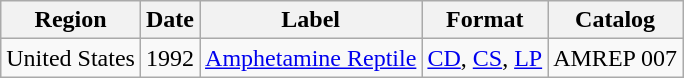<table class="wikitable">
<tr>
<th>Region</th>
<th>Date</th>
<th>Label</th>
<th>Format</th>
<th>Catalog</th>
</tr>
<tr>
<td>United States</td>
<td>1992</td>
<td><a href='#'>Amphetamine Reptile</a></td>
<td><a href='#'>CD</a>, <a href='#'>CS</a>, <a href='#'>LP</a></td>
<td>AMREP 007</td>
</tr>
</table>
